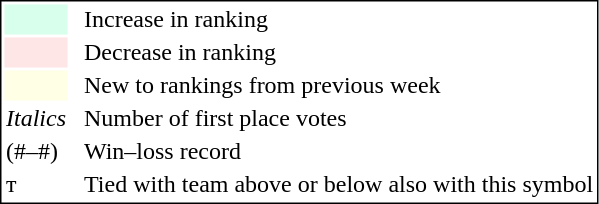<table style="border:1px solid black;">
<tr>
<td style="background:#D8FFEB; width:20px;"></td>
<td> </td>
<td>Increase in ranking</td>
</tr>
<tr>
<td style="background:#FFE6E6; width:20px;"></td>
<td> </td>
<td>Decrease in ranking</td>
</tr>
<tr>
<td style="background:#FFFFE6; width:20px;"></td>
<td> </td>
<td>New to rankings from previous week</td>
</tr>
<tr>
<td><em>Italics</em></td>
<td> </td>
<td>Number of first place votes</td>
</tr>
<tr>
<td>(#–#)</td>
<td> </td>
<td>Win–loss record</td>
</tr>
<tr>
<td>т</td>
<td></td>
<td>Tied with team above or below also with this symbol</td>
</tr>
</table>
